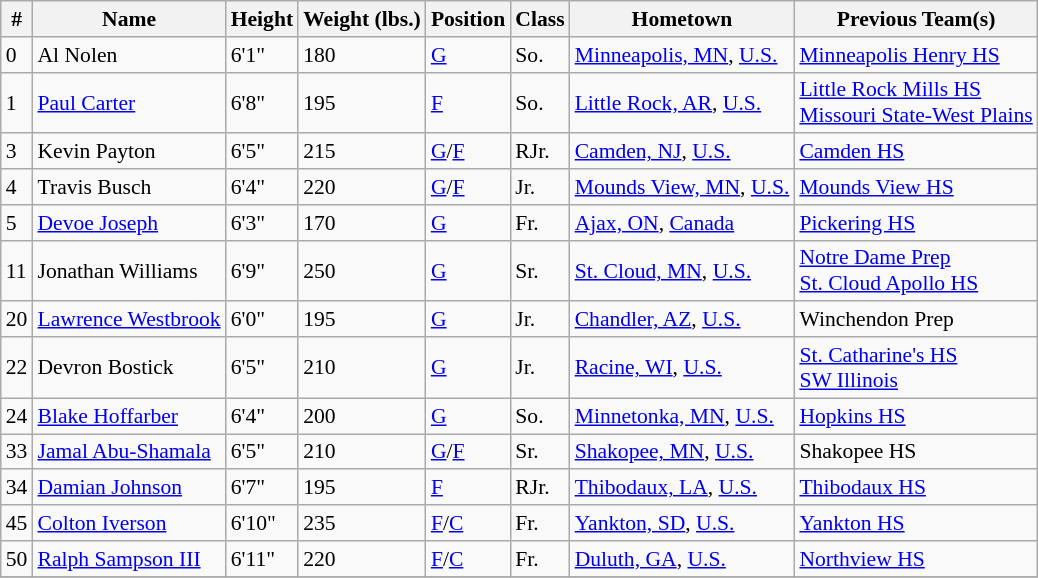<table class="wikitable" style="font-size: 90%">
<tr>
<th>#</th>
<th>Name</th>
<th>Height</th>
<th>Weight (lbs.)</th>
<th>Position</th>
<th>Class</th>
<th>Hometown</th>
<th>Previous Team(s)</th>
</tr>
<tr>
<td>0</td>
<td>Al Nolen</td>
<td>6'1"</td>
<td>180</td>
<td><a href='#'>G</a></td>
<td>So.</td>
<td><a href='#'>Minneapolis, MN</a>, <a href='#'>U.S.</a></td>
<td><a href='#'>Minneapolis Henry HS</a></td>
</tr>
<tr>
<td>1</td>
<td><a href='#'>Paul Carter</a></td>
<td>6'8"</td>
<td>195</td>
<td><a href='#'>F</a></td>
<td>So.</td>
<td><a href='#'>Little Rock, AR</a>, <a href='#'>U.S.</a></td>
<td><a href='#'>Little Rock Mills HS</a><br><a href='#'>Missouri State-West Plains</a></td>
</tr>
<tr>
<td>3</td>
<td>Kevin Payton</td>
<td>6'5"</td>
<td>215</td>
<td><a href='#'>G</a>/<a href='#'>F</a></td>
<td>RJr.</td>
<td><a href='#'>Camden, NJ</a>, <a href='#'>U.S.</a></td>
<td><a href='#'>Camden HS</a></td>
</tr>
<tr>
<td>4</td>
<td>Travis Busch</td>
<td>6'4"</td>
<td>220</td>
<td><a href='#'>G</a>/<a href='#'>F</a></td>
<td>Jr.</td>
<td><a href='#'>Mounds View, MN</a>, <a href='#'>U.S.</a></td>
<td><a href='#'>Mounds View HS</a></td>
</tr>
<tr>
<td>5</td>
<td><a href='#'>Devoe Joseph</a></td>
<td>6'3"</td>
<td>170</td>
<td><a href='#'>G</a></td>
<td>Fr.</td>
<td><a href='#'>Ajax, ON</a>, <a href='#'>Canada</a></td>
<td><a href='#'>Pickering HS</a></td>
</tr>
<tr>
<td>11</td>
<td>Jonathan Williams</td>
<td>6'9"</td>
<td>250</td>
<td><a href='#'>G</a></td>
<td>Sr.</td>
<td><a href='#'>St. Cloud, MN</a>, <a href='#'>U.S.</a></td>
<td><a href='#'>Notre Dame Prep</a><br><a href='#'>St. Cloud Apollo HS</a></td>
</tr>
<tr>
<td>20</td>
<td><a href='#'>Lawrence Westbrook</a></td>
<td>6'0"</td>
<td>195</td>
<td><a href='#'>G</a></td>
<td>Jr.</td>
<td><a href='#'>Chandler, AZ</a>, <a href='#'>U.S.</a></td>
<td>Winchendon Prep</td>
</tr>
<tr>
<td>22</td>
<td>Devron Bostick</td>
<td>6'5"</td>
<td>210</td>
<td><a href='#'>G</a></td>
<td>Jr.</td>
<td><a href='#'>Racine, WI</a>, <a href='#'>U.S.</a></td>
<td><a href='#'>St. Catharine's HS</a><br><a href='#'>SW Illinois</a></td>
</tr>
<tr>
<td>24</td>
<td><a href='#'>Blake Hoffarber</a></td>
<td>6'4"</td>
<td>200</td>
<td><a href='#'>G</a></td>
<td>So.</td>
<td><a href='#'>Minnetonka, MN</a>, <a href='#'>U.S.</a></td>
<td><a href='#'>Hopkins HS</a></td>
</tr>
<tr>
<td>33</td>
<td><a href='#'>Jamal Abu-Shamala</a></td>
<td>6'5"</td>
<td>210</td>
<td><a href='#'>G</a>/<a href='#'>F</a></td>
<td>Sr.</td>
<td><a href='#'>Shakopee, MN</a>, <a href='#'>U.S.</a></td>
<td>Shakopee HS</td>
</tr>
<tr>
<td>34</td>
<td><a href='#'>Damian Johnson</a></td>
<td>6'7"</td>
<td>195</td>
<td><a href='#'>F</a></td>
<td>RJr.</td>
<td><a href='#'>Thibodaux, LA</a>, <a href='#'>U.S.</a></td>
<td><a href='#'>Thibodaux HS</a></td>
</tr>
<tr>
<td>45</td>
<td><a href='#'>Colton Iverson</a></td>
<td>6'10"</td>
<td>235</td>
<td><a href='#'>F</a>/<a href='#'>C</a></td>
<td>Fr.</td>
<td><a href='#'>Yankton, SD</a>, <a href='#'>U.S.</a></td>
<td><a href='#'>Yankton HS</a></td>
</tr>
<tr>
<td>50</td>
<td><a href='#'>Ralph Sampson III</a></td>
<td>6'11"</td>
<td>220</td>
<td><a href='#'>F</a>/<a href='#'>C</a></td>
<td>Fr.</td>
<td><a href='#'>Duluth, GA</a>, <a href='#'>U.S.</a></td>
<td><a href='#'>Northview HS</a></td>
</tr>
<tr>
</tr>
</table>
